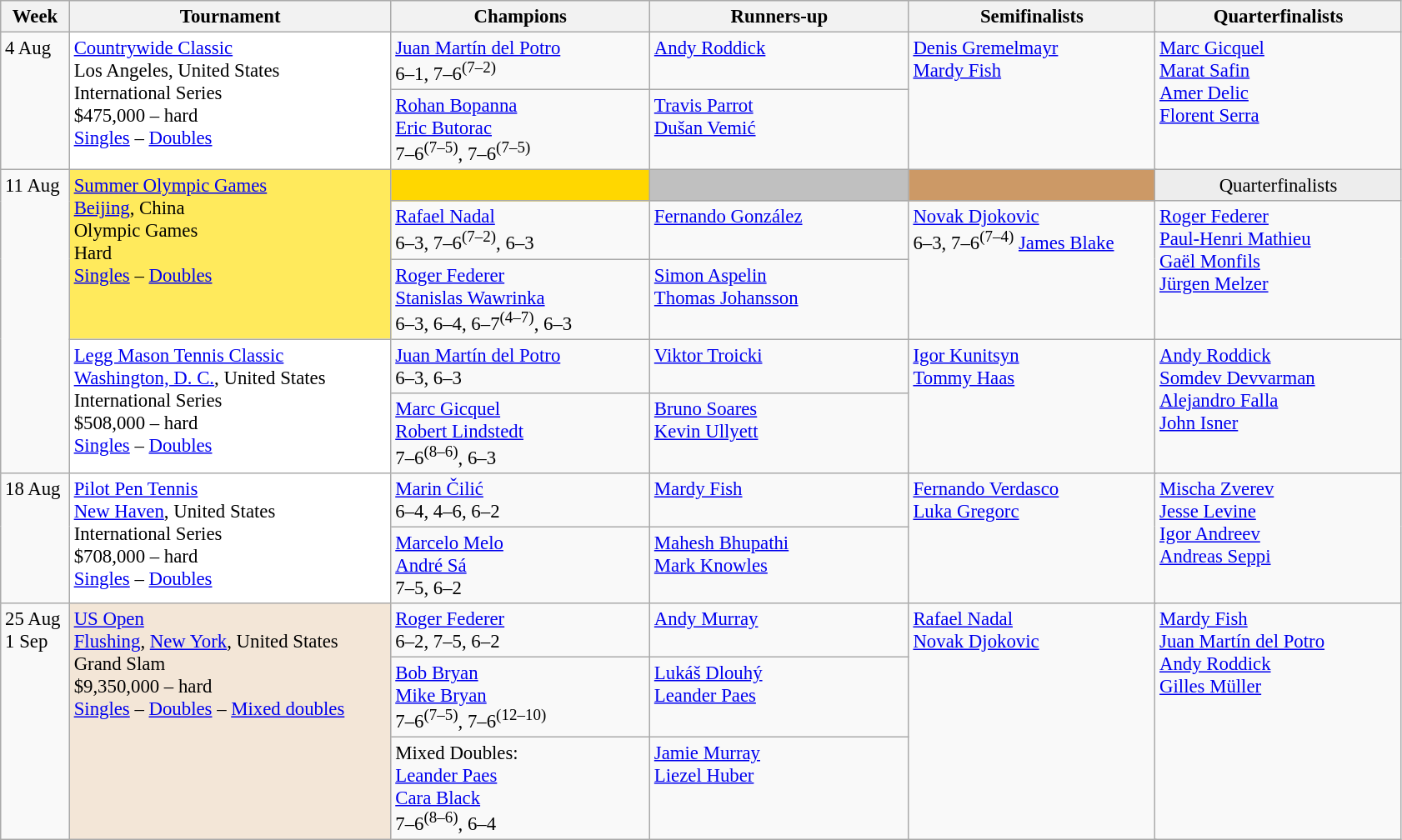<table class="wikitable" style="font-size:95%;">
<tr>
<th style="width:48px;">Week</th>
<th width="250" align="top">Tournament</th>
<th width="200" align="top">Champions</th>
<th width="200" align="top">Runners-up</th>
<th colspan="2" width="190" align="top">Semifinalists</th>
<th width="190" align="top">Quarterfinalists</th>
</tr>
<tr valign=top>
<td rowspan=2>4 Aug</td>
<td style="background:#FFF;" rowspan=2><a href='#'>Countrywide Classic</a><br> Los Angeles, United States<br>International Series<br>$475,000 – hard <br><a href='#'>Singles</a> – <a href='#'>Doubles</a></td>
<td> <a href='#'>Juan Martín del Potro</a><br>6–1, 7–6<sup>(7–2)</sup></td>
<td> <a href='#'>Andy Roddick</a></td>
<td colspan=2 rowspan=2> <a href='#'>Denis Gremelmayr</a><br> <a href='#'>Mardy Fish</a></td>
<td rowspan=2> <a href='#'>Marc Gicquel</a><br> <a href='#'>Marat Safin</a> <br>  <a href='#'>Amer Delic</a><br>  <a href='#'>Florent Serra</a></td>
</tr>
<tr valign=top>
<td> <a href='#'>Rohan Bopanna</a> <br>  <a href='#'>Eric Butorac</a> <br>7–6<sup>(7–5)</sup>, 7–6<sup>(7–5)</sup></td>
<td> <a href='#'>Travis Parrot</a> <br>  <a href='#'>Dušan Vemić</a></td>
</tr>
<tr valign=top>
<td rowspan=5>11 Aug</td>
<td bgcolor=#FFEA5C rowspan=3><a href='#'>Summer Olympic Games</a><br> <a href='#'>Beijing</a>, China<br>Olympic Games<br>Hard <br><a href='#'>Singles</a> – <a href='#'>Doubles</a></td>
<td style="background:gold; text-align:center;"></td>
<td style="background:silver; text-align:center;"></td>
<td colspan=2 style="background:#c96; text-align:center;"></td>
<td style="background:#ededed ; text-align:center;">Quarterfinalists</td>
</tr>
<tr valign=top>
<td> <a href='#'>Rafael Nadal</a><br> 6–3, 7–6<sup>(7–2)</sup>, 6–3</td>
<td> <a href='#'>Fernando González</a></td>
<td rowspan=2> <a href='#'>Novak Djokovic</a> <br>6–3, 7–6<sup>(7–4)</sup>   <a href='#'>James Blake</a></td>
<td rowspan=2 colspan=2> <a href='#'>Roger Federer</a> <br> <a href='#'>Paul-Henri Mathieu</a> <br>  <a href='#'>Gaël Monfils</a><br> <a href='#'>Jürgen Melzer</a></td>
</tr>
<tr valign=top>
<td> <a href='#'>Roger Federer</a> <br> <a href='#'>Stanislas Wawrinka</a> <br>6–3, 6–4, 6–7<sup>(4–7)</sup>, 6–3</td>
<td> <a href='#'>Simon Aspelin</a> <br> <a href='#'>Thomas Johansson</a></td>
</tr>
<tr valign=top>
<td style="background:#FFF;" rowspan=2><a href='#'>Legg Mason Tennis Classic</a><br> <a href='#'>Washington, D. C.</a>, United States<br>International Series<br>$508,000 – hard <br><a href='#'>Singles</a> – <a href='#'>Doubles</a></td>
<td> <a href='#'>Juan Martín del Potro</a> <br>6–3, 6–3</td>
<td> <a href='#'>Viktor Troicki</a></td>
<td colspan=2 rowspan=2> <a href='#'>Igor Kunitsyn</a><br> <a href='#'>Tommy Haas</a></td>
<td rowspan=2> <a href='#'>Andy Roddick</a><br> <a href='#'>Somdev Devvarman</a><br> <a href='#'>Alejandro Falla</a><br> <a href='#'>John Isner</a></td>
</tr>
<tr valign=top>
<td> <a href='#'>Marc Gicquel</a> <br>  <a href='#'>Robert Lindstedt</a><br>7–6<sup>(8–6)</sup>, 6–3</td>
<td> <a href='#'>Bruno Soares</a> <br>  <a href='#'>Kevin Ullyett</a></td>
</tr>
<tr valign=top>
<td rowspan=2>18 Aug</td>
<td style="background:#FFF;" rowspan=2><a href='#'>Pilot Pen Tennis</a><br> <a href='#'>New Haven</a>, United States<br>International Series<br>$708,000 – hard <br><a href='#'>Singles</a> – <a href='#'>Doubles</a></td>
<td> <a href='#'>Marin Čilić</a><br>6–4, 4–6, 6–2</td>
<td> <a href='#'>Mardy Fish</a></td>
<td colspan=2 rowspan=2> <a href='#'>Fernando Verdasco</a><br> <a href='#'>Luka Gregorc</a></td>
<td rowspan=2> <a href='#'>Mischa Zverev</a><br> <a href='#'>Jesse Levine</a> <br>  <a href='#'>Igor Andreev</a><br> <a href='#'>Andreas Seppi</a></td>
</tr>
<tr valign=top>
<td> <a href='#'>Marcelo Melo</a> <br>  <a href='#'>André Sá</a><br>7–5, 6–2</td>
<td> <a href='#'>Mahesh Bhupathi</a> <br>  <a href='#'>Mark Knowles</a></td>
</tr>
<tr valign=top>
<td rowspan=3>25 Aug<br>1 Sep</td>
<td style="background:#F3E6D7;" rowspan=3><a href='#'>US Open</a><br> <a href='#'>Flushing</a>, <a href='#'>New York</a>, United States<br>Grand Slam<br>$9,350,000 – hard <br><a href='#'>Singles</a> – <a href='#'>Doubles</a> – <a href='#'>Mixed doubles</a></td>
<td> <a href='#'>Roger Federer</a><br>6–2, 7–5, 6–2</td>
<td> <a href='#'>Andy Murray</a></td>
<td colspan=2 rowspan=3> <a href='#'>Rafael Nadal</a><br> <a href='#'>Novak Djokovic</a></td>
<td rowspan=3> <a href='#'>Mardy Fish</a><br> <a href='#'>Juan Martín del Potro</a><br> <a href='#'>Andy Roddick</a><br> <a href='#'>Gilles Müller</a></td>
</tr>
<tr valign=top>
<td> <a href='#'>Bob Bryan</a> <br>  <a href='#'>Mike Bryan</a><br>7–6<sup>(7–5)</sup>, 7–6<sup>(12–10)</sup></td>
<td> <a href='#'>Lukáš Dlouhý</a> <br>  <a href='#'>Leander Paes</a></td>
</tr>
<tr valign=top>
<td>Mixed Doubles: <br>  <a href='#'>Leander Paes</a> <br>  <a href='#'>Cara Black</a> <br> 7–6<sup>(8–6)</sup>, 6–4</td>
<td> <a href='#'>Jamie Murray</a> <br>  <a href='#'>Liezel Huber</a></td>
</tr>
</table>
